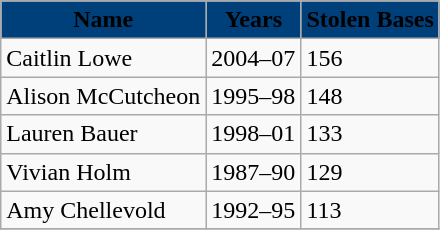<table class="wikitable">
<tr>
<th style="background:#00407a;"><span>Name</span></th>
<th style="background:#00407a;"><span>Years</span></th>
<th style="background:#00407a;"><span>Stolen Bases</span></th>
</tr>
<tr>
<td>Caitlin Lowe</td>
<td>2004–07</td>
<td>156</td>
</tr>
<tr>
<td>Alison McCutcheon</td>
<td>1995–98</td>
<td>148</td>
</tr>
<tr>
<td>Lauren Bauer</td>
<td>1998–01</td>
<td>133</td>
</tr>
<tr>
<td>Vivian Holm</td>
<td>1987–90</td>
<td>129</td>
</tr>
<tr>
<td>Amy Chellevold</td>
<td>1992–95</td>
<td>113</td>
</tr>
<tr>
</tr>
</table>
